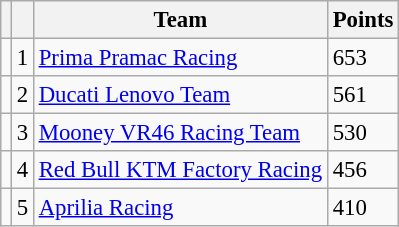<table class="wikitable" style="font-size: 95%;">
<tr>
<th></th>
<th></th>
<th>Team</th>
<th>Points</th>
</tr>
<tr>
<td></td>
<td align=center>1</td>
<td> <a href='#'>Prima Pramac Racing</a></td>
<td align=left>653</td>
</tr>
<tr>
<td></td>
<td align=center>2</td>
<td> <a href='#'>Ducati Lenovo Team</a></td>
<td align=left>561</td>
</tr>
<tr>
<td></td>
<td align=center>3</td>
<td> <a href='#'>Mooney VR46 Racing Team</a></td>
<td align=left>530</td>
</tr>
<tr>
<td></td>
<td align=center>4</td>
<td> <a href='#'>Red Bull KTM Factory Racing</a></td>
<td align=left>456</td>
</tr>
<tr>
<td></td>
<td align=center>5</td>
<td> <a href='#'>Aprilia Racing</a></td>
<td align=left>410</td>
</tr>
</table>
